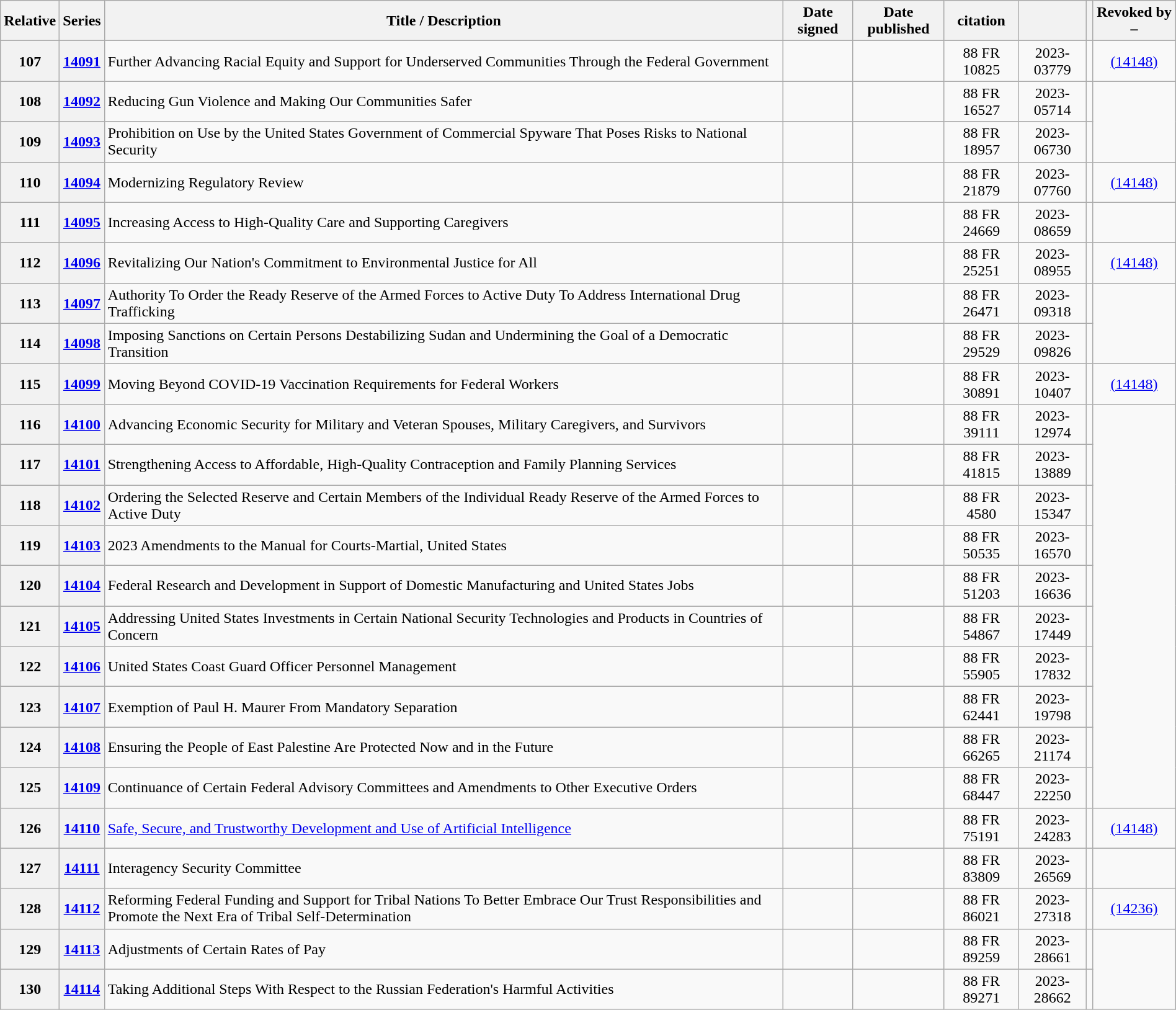<table class="wikitable sortable plainrowheaders" style="width:100%">
<tr>
<th>Relative</th>
<th>Series</th>
<th>Title / Description</th>
<th>Date signed</th>
<th>Date published</th>
<th>citation</th>
<th></th>
<th class="unsortable"></th>
<th>Revoked by –  </th>
</tr>
<tr style="text-align:center">
<th>107</th>
<th><a href='#'>14091</a></th>
<td style="text-align:left">Further Advancing Racial Equity and Support for Underserved Communities Through the Federal Government</td>
<td></td>
<td></td>
<td>88 FR 10825</td>
<td>2023-03779</td>
<td></td>
<td><a href='#'>(14148)</a></td>
</tr>
<tr style="text-align:center">
<th>108</th>
<th><a href='#'>14092</a></th>
<td style="text-align:left">Reducing Gun Violence and Making Our Communities Safer</td>
<td></td>
<td></td>
<td>88 FR 16527</td>
<td>2023-05714</td>
<td></td>
</tr>
<tr style="text-align:center">
<th>109</th>
<th><a href='#'>14093</a></th>
<td style="text-align:left">Prohibition on Use by the United States Government of Commercial Spyware That Poses Risks to National Security</td>
<td></td>
<td></td>
<td>88 FR 18957</td>
<td>2023-06730</td>
<td></td>
</tr>
<tr style="text-align:center">
<th>110</th>
<th><a href='#'>14094</a></th>
<td style="text-align:left">Modernizing Regulatory Review</td>
<td></td>
<td></td>
<td>88 FR 21879</td>
<td>2023-07760</td>
<td></td>
<td><a href='#'>(14148)</a></td>
</tr>
<tr style="text-align:center">
<th>111</th>
<th><a href='#'>14095</a></th>
<td style="text-align:left">Increasing Access to High-Quality Care and Supporting Caregivers</td>
<td></td>
<td></td>
<td>88 FR 24669</td>
<td>2023-08659</td>
<td></td>
</tr>
<tr style="text-align:center">
<th>112</th>
<th><a href='#'>14096</a></th>
<td style="text-align:left">Revitalizing Our Nation's Commitment to Environmental Justice for All</td>
<td></td>
<td></td>
<td>88 FR 25251</td>
<td>2023-08955</td>
<td></td>
<td><a href='#'>(14148)</a></td>
</tr>
<tr style="text-align:center">
<th>113</th>
<th><a href='#'>14097</a></th>
<td style="text-align:left">Authority To Order the Ready Reserve of the Armed Forces to Active Duty To Address International Drug Trafficking</td>
<td></td>
<td></td>
<td>88 FR 26471</td>
<td>2023-09318</td>
<td></td>
</tr>
<tr style="text-align:center">
<th>114</th>
<th><a href='#'>14098</a></th>
<td style="text-align:left">Imposing Sanctions on Certain Persons Destabilizing Sudan and Undermining the Goal of a Democratic Transition</td>
<td></td>
<td></td>
<td>88 FR 29529</td>
<td>2023-09826</td>
<td></td>
</tr>
<tr style="text-align:center">
<th>115</th>
<th><a href='#'>14099</a></th>
<td style="text-align:left">Moving Beyond COVID-19 Vaccination Requirements for Federal Workers</td>
<td></td>
<td></td>
<td>88 FR 30891</td>
<td>2023-10407</td>
<td></td>
<td><a href='#'>(14148)</a></td>
</tr>
<tr style="text-align:center">
<th>116</th>
<th><a href='#'>14100</a></th>
<td style="text-align:left">Advancing Economic Security for Military and Veteran Spouses, Military Caregivers, and Survivors</td>
<td></td>
<td></td>
<td>88 FR 39111</td>
<td>2023-12974</td>
<td></td>
</tr>
<tr style="text-align:center">
<th>117</th>
<th><a href='#'>14101</a></th>
<td style="text-align:left">Strengthening Access to Affordable, High-Quality Contraception and Family Planning Services</td>
<td></td>
<td></td>
<td>88 FR 41815</td>
<td>2023-13889</td>
<td></td>
</tr>
<tr style="text-align:center">
<th>118</th>
<th><a href='#'>14102</a></th>
<td style=text-align:left>Ordering the Selected Reserve and Certain Members of the Individual Ready Reserve of the Armed Forces to Active Duty</td>
<td></td>
<td></td>
<td>88 FR 4580</td>
<td>2023-15347</td>
<td></td>
</tr>
<tr style="text-align:center">
<th>119</th>
<th><a href='#'>14103</a></th>
<td style=text-align:left>2023 Amendments to the Manual for Courts-Martial, United States</td>
<td></td>
<td></td>
<td>88 FR 50535</td>
<td>2023-16570</td>
<td></td>
</tr>
<tr style="text-align:center">
<th>120</th>
<th><a href='#'>14104</a></th>
<td style=text-align:left>Federal Research and Development in Support of Domestic Manufacturing and United States Jobs</td>
<td></td>
<td></td>
<td>88 FR 51203</td>
<td>2023-16636</td>
<td></td>
</tr>
<tr style="text-align:center">
<th>121</th>
<th><a href='#'>14105</a></th>
<td style=text-align:left>Addressing United States Investments in Certain National Security Technologies and Products in Countries of Concern</td>
<td></td>
<td></td>
<td>88 FR 54867</td>
<td>2023-17449</td>
<td></td>
</tr>
<tr style="text-align:center">
<th>122</th>
<th><a href='#'>14106</a></th>
<td style=text-align:left>United States Coast Guard Officer Personnel Management</td>
<td></td>
<td></td>
<td>88 FR 55905</td>
<td>2023-17832</td>
<td></td>
</tr>
<tr style="text-align:center">
<th>123</th>
<th><a href='#'>14107</a></th>
<td style=text-align:left>Exemption of Paul H. Maurer From Mandatory Separation</td>
<td></td>
<td></td>
<td>88 FR 62441</td>
<td>2023-19798</td>
<td></td>
</tr>
<tr style="text-align:center">
<th>124</th>
<th><a href='#'>14108</a></th>
<td style=text-align:left>Ensuring the People of East Palestine Are Protected Now and in the Future</td>
<td></td>
<td></td>
<td>88 FR 66265</td>
<td>2023-21174</td>
<td></td>
</tr>
<tr style="text-align:center">
<th>125</th>
<th><a href='#'>14109</a></th>
<td style=text-align:left>Continuance of Certain Federal Advisory Committees and Amendments to Other Executive Orders</td>
<td></td>
<td></td>
<td>88 FR 68447</td>
<td>2023-22250</td>
<td></td>
</tr>
<tr style="text-align:center">
<th>126</th>
<th><a href='#'>14110</a></th>
<td style="text-align:left"><a href='#'>Safe, Secure, and Trustworthy Development and Use of Artificial Intelligence</a></td>
<td></td>
<td></td>
<td>88 FR 75191</td>
<td>2023-24283</td>
<td></td>
<td><a href='#'>(14148)</a></td>
</tr>
<tr style="text-align:center">
<th>127</th>
<th><a href='#'>14111</a></th>
<td style=text-align:left>Interagency Security Committee</td>
<td></td>
<td></td>
<td>88 FR 83809</td>
<td>2023-26569</td>
<td></td>
</tr>
<tr style="text-align:center">
<th>128</th>
<th><a href='#'>14112</a></th>
<td style=text-align:left>Reforming Federal Funding and Support for Tribal Nations To Better Embrace Our Trust Responsibilities and Promote the Next Era of Tribal Self-Determination</td>
<td></td>
<td></td>
<td>88 FR 86021</td>
<td>2023-27318</td>
<td></td>
<td><a href='#'>(14236)</a></td>
</tr>
<tr style="text-align:center">
<th>129</th>
<th><a href='#'>14113</a></th>
<td style=text-align:left>Adjustments of Certain Rates of Pay</td>
<td></td>
<td></td>
<td>88 FR 89259</td>
<td>2023-28661</td>
<td></td>
</tr>
<tr style="text-align:center">
<th>130</th>
<th><a href='#'>14114</a></th>
<td style=text-align:left>Taking Additional Steps With Respect to the Russian Federation's Harmful Activities</td>
<td></td>
<td></td>
<td>88 FR 89271</td>
<td>2023-28662</td>
<td></td>
</tr>
</table>
